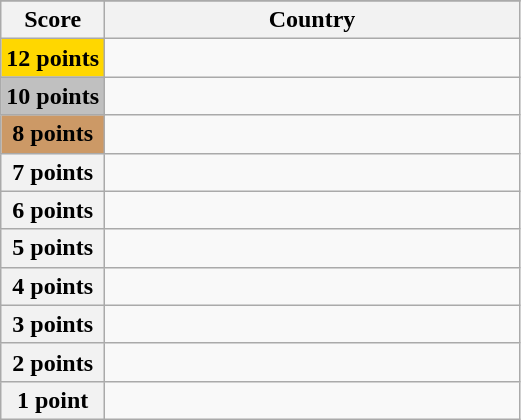<table class="wikitable">
<tr>
</tr>
<tr>
<th scope="col" width="20%">Score</th>
<th scope="col">Country</th>
</tr>
<tr>
<th scope="row" style="background:gold">12 points</th>
<td></td>
</tr>
<tr>
<th scope="row" style="background:silver">10 points</th>
<td></td>
</tr>
<tr>
<th scope="row" style="background:#CC9966">8 points</th>
<td></td>
</tr>
<tr>
<th scope="row">7 points</th>
<td></td>
</tr>
<tr>
<th scope="row">6 points</th>
<td></td>
</tr>
<tr>
<th scope="row">5 points</th>
<td></td>
</tr>
<tr>
<th scope="row">4 points</th>
<td></td>
</tr>
<tr>
<th scope="row">3 points</th>
<td></td>
</tr>
<tr>
<th scope="row">2 points</th>
<td></td>
</tr>
<tr>
<th scope="row">1 point</th>
<td></td>
</tr>
</table>
